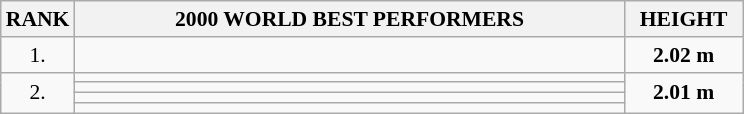<table class="wikitable" style="border-collapse: collapse; font-size: 90%;">
<tr>
<th>RANK</th>
<th align="center" style="width: 25em">2000 WORLD BEST PERFORMERS</th>
<th align="center" style="width: 5em">HEIGHT</th>
</tr>
<tr>
<td align="center">1.</td>
<td></td>
<td align="center"><strong>2.02 m</strong></td>
</tr>
<tr>
<td rowspan=4 align="center">2.</td>
<td></td>
<td rowspan=4 align="center"><strong>2.01 m</strong></td>
</tr>
<tr>
<td></td>
</tr>
<tr>
<td></td>
</tr>
<tr>
<td></td>
</tr>
</table>
